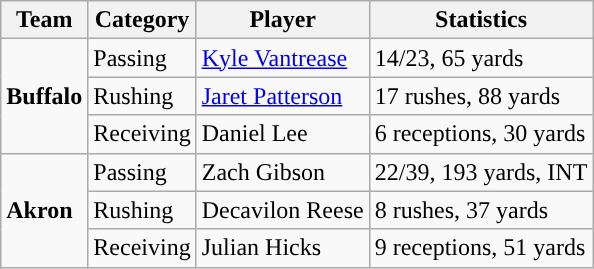<table class="wikitable" style="float: left;">
<tr>
<th>Team</th>
<th>Category</th>
<th>Player</th>
<th>Statistics</th>
</tr>
<tr>
<td rowspan=3><strong>Buffalo</strong></td>
<td>Passing</td>
<td><a href='#'>Kyle Vantrease</a></td>
<td>14/23, 65 yards</td>
</tr>
<tr>
<td>Rushing</td>
<td><a href='#'>Jaret Patterson</a></td>
<td>17 rushes, 88 yards</td>
</tr>
<tr>
<td>Receiving</td>
<td>Daniel Lee</td>
<td>6 receptions, 30 yards</td>
</tr>
<tr>
<td rowspan=3><strong>Akron</strong></td>
<td>Passing</td>
<td>Zach Gibson</td>
<td>22/39, 193 yards, INT</td>
</tr>
<tr>
<td>Rushing</td>
<td>Decavilon Reese</td>
<td>8 rushes, 37 yards</td>
</tr>
<tr>
<td>Receiving</td>
<td>Julian Hicks</td>
<td>9 receptions, 51 yards</td>
</tr>
</table>
